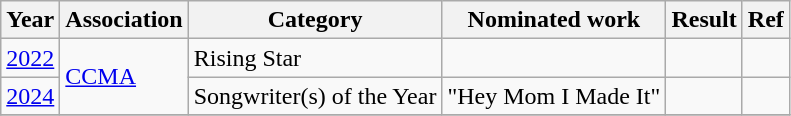<table class="wikitable">
<tr>
<th>Year</th>
<th>Association</th>
<th>Category</th>
<th>Nominated work</th>
<th>Result</th>
<th>Ref</th>
</tr>
<tr>
<td><a href='#'>2022</a></td>
<td rowspan="2"><a href='#'>CCMA</a></td>
<td>Rising Star</td>
<td></td>
<td></td>
<td></td>
</tr>
<tr>
<td><a href='#'>2024</a></td>
<td>Songwriter(s) of the Year<br></td>
<td>"Hey Mom I Made It"</td>
<td></td>
<td></td>
</tr>
<tr>
</tr>
</table>
